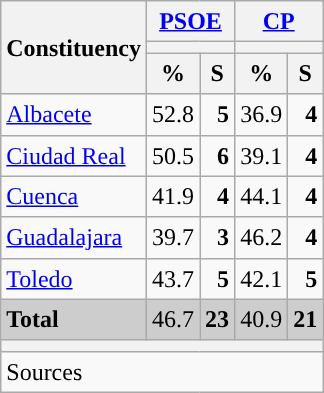<table class="wikitable sortable" style="text-align:right; line-height:20px;">
<tr>
<th rowspan="3">Constituency</th>
<th colspan="2" width="30px" class="unsortable"><a href='#'>PSOE</a></th>
<th colspan="2" width="30px" class="unsortable"><a href='#'>CP</a></th>
</tr>
<tr>
<th colspan="2" style="background:"></th>
<th colspan="2" style="background:"></th>
</tr>
<tr>
<th data-sort-type="number">%</th>
<th data-sort-type="number">S</th>
<th data-sort-type="number">%</th>
<th data-sort-type="number">S</th>
</tr>
<tr>
<td align="left"><a href='#'>Albacete</a></td>
<td style="background:">52.8</td>
<td><strong>5</strong></td>
<td>36.9</td>
<td><strong>4</strong></td>
</tr>
<tr>
<td align="left"><a href='#'>Ciudad Real</a></td>
<td style="background:">50.5</td>
<td><strong>6</strong></td>
<td>39.1</td>
<td><strong>4</strong></td>
</tr>
<tr>
<td align="left"><a href='#'>Cuenca</a></td>
<td>41.9</td>
<td><strong>4</strong></td>
<td style="background:">44.1</td>
<td><strong>4</strong></td>
</tr>
<tr>
<td align="left"><a href='#'>Guadalajara</a></td>
<td>39.7</td>
<td><strong>3</strong></td>
<td style="background:">46.2</td>
<td><strong>4</strong></td>
</tr>
<tr>
<td align="left"><a href='#'>Toledo</a></td>
<td style="background:">43.7</td>
<td><strong>5</strong></td>
<td>42.1</td>
<td><strong>5</strong></td>
</tr>
<tr style="background:#CDCDCD;">
<td align="left"><strong>Total</strong></td>
<td style="background:">46.7</td>
<td><strong>23</strong></td>
<td>40.9</td>
<td><strong>21</strong></td>
</tr>
<tr>
<th colspan="5"></th>
</tr>
<tr>
<th style="text-align:left; font-weight:normal; background:#F9F9F9" colspan="5">Sources</th>
</tr>
</table>
